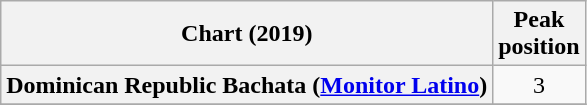<table class="wikitable sortable plainrowheaders" style="text-align:center">
<tr>
<th scope="col">Chart (2019)</th>
<th scope="col">Peak<br>position</th>
</tr>
<tr>
<th scope="row">Dominican Republic Bachata (<a href='#'>Monitor Latino</a>)</th>
<td>3</td>
</tr>
<tr>
</tr>
</table>
